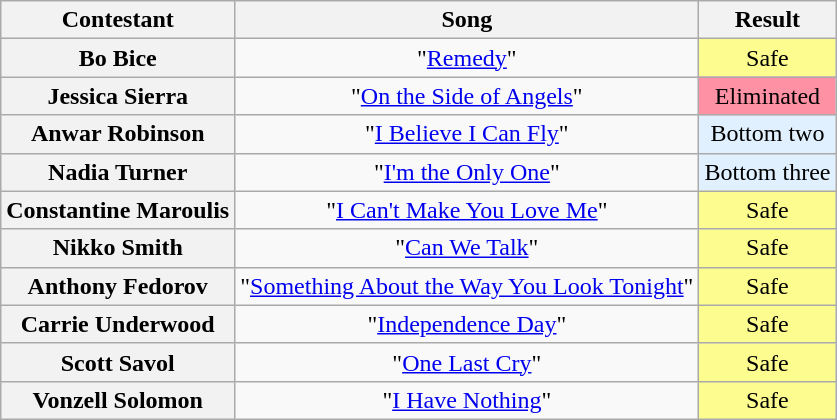<table class="wikitable unsortable" style="text-align:center;">
<tr>
<th scope="col">Contestant</th>
<th scope="col">Song</th>
<th scope="col">Result</th>
</tr>
<tr>
<th scope="row">Bo Bice</th>
<td>"<a href='#'>Remedy</a>"</td>
<td style="background:#FDFC8F;">Safe</td>
</tr>
<tr>
<th scope="row">Jessica Sierra</th>
<td>"<a href='#'>On the Side of Angels</a>"</td>
<td bgcolor="FF91A4">Eliminated</td>
</tr>
<tr>
<th scope="row">Anwar Robinson</th>
<td>"<a href='#'>I Believe I Can Fly</a>"</td>
<td bgcolor="E0F0FF">Bottom two</td>
</tr>
<tr>
<th scope="row">Nadia Turner</th>
<td>"<a href='#'>I'm the Only One</a>"</td>
<td bgcolor="E0F0FF">Bottom three</td>
</tr>
<tr>
<th scope="row">Constantine Maroulis</th>
<td>"<a href='#'>I Can't Make You Love Me</a>"</td>
<td style="background:#FDFC8F;">Safe</td>
</tr>
<tr>
<th scope="row">Nikko Smith</th>
<td>"<a href='#'>Can We Talk</a>"</td>
<td style="background:#FDFC8F;">Safe</td>
</tr>
<tr>
<th scope="row">Anthony Fedorov</th>
<td>"<a href='#'>Something About the Way You Look Tonight</a>"</td>
<td style="background:#FDFC8F;">Safe</td>
</tr>
<tr>
<th scope="row">Carrie Underwood</th>
<td>"<a href='#'>Independence Day</a>"</td>
<td style="background:#FDFC8F;">Safe</td>
</tr>
<tr>
<th scope="row">Scott Savol</th>
<td>"<a href='#'>One Last Cry</a>"</td>
<td style="background:#FDFC8F;">Safe</td>
</tr>
<tr>
<th scope="row">Vonzell Solomon</th>
<td>"<a href='#'>I Have Nothing</a>"</td>
<td style="background:#FDFC8F;">Safe</td>
</tr>
</table>
